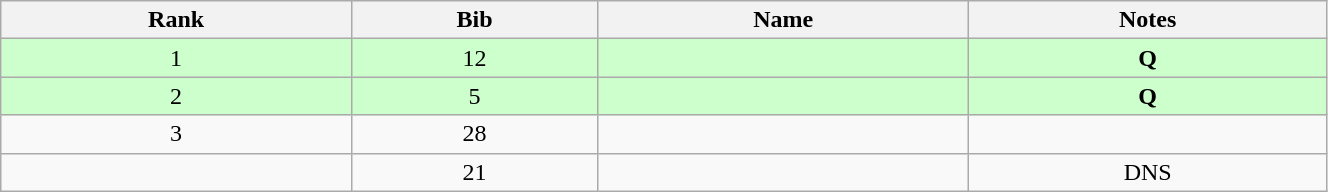<table class="wikitable" style="text-align:center;" width=70%>
<tr>
<th>Rank</th>
<th>Bib</th>
<th>Name</th>
<th>Notes</th>
</tr>
<tr bgcolor="#ccffcc">
<td>1</td>
<td>12</td>
<td align=left></td>
<td><strong>Q</strong></td>
</tr>
<tr bgcolor="#ccffcc">
<td>2</td>
<td>5</td>
<td align=left></td>
<td><strong>Q</strong></td>
</tr>
<tr>
<td>3</td>
<td>28</td>
<td align=left></td>
<td></td>
</tr>
<tr>
<td></td>
<td>21</td>
<td align=left></td>
<td>DNS</td>
</tr>
</table>
